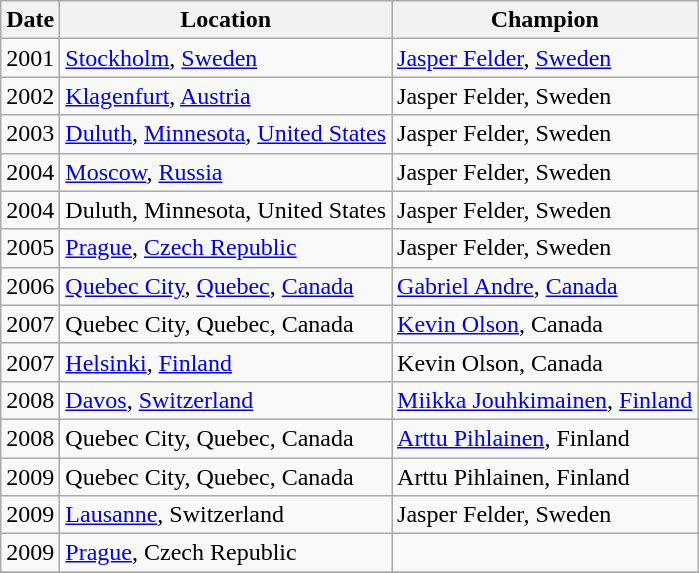<table class="wikitable">
<tr>
<th>Date</th>
<th>Location</th>
<th>Champion</th>
</tr>
<tr>
<td>2001</td>
<td><a href='#'>Stockholm</a>, <a href='#'>Sweden</a></td>
<td><a href='#'>Jasper Felder</a>, <a href='#'>Sweden</a></td>
</tr>
<tr>
<td>2002</td>
<td><a href='#'>Klagenfurt</a>, <a href='#'>Austria</a></td>
<td>Jasper Felder, Sweden</td>
</tr>
<tr>
<td>2003</td>
<td><a href='#'>Duluth</a>, <a href='#'>Minnesota</a>, <a href='#'>United States</a></td>
<td>Jasper Felder, Sweden</td>
</tr>
<tr>
<td>2004</td>
<td><a href='#'>Moscow</a>, <a href='#'>Russia</a></td>
<td>Jasper Felder, Sweden</td>
</tr>
<tr>
<td>2004</td>
<td>Duluth, Minnesota, United States</td>
<td>Jasper Felder, Sweden</td>
</tr>
<tr>
<td>2005</td>
<td><a href='#'>Prague</a>, <a href='#'>Czech Republic</a></td>
<td>Jasper Felder, Sweden</td>
</tr>
<tr>
<td>2006</td>
<td><a href='#'>Quebec City</a>, <a href='#'>Quebec</a>, <a href='#'>Canada</a></td>
<td><a href='#'>Gabriel Andre</a>, <a href='#'>Canada</a></td>
</tr>
<tr>
<td>2007</td>
<td>Quebec City, Quebec, Canada</td>
<td><a href='#'>Kevin Olson</a>, Canada</td>
</tr>
<tr>
<td>2007</td>
<td><a href='#'>Helsinki</a>, <a href='#'>Finland</a></td>
<td>Kevin Olson, Canada</td>
</tr>
<tr>
<td>2008</td>
<td><a href='#'>Davos</a>, <a href='#'>Switzerland</a></td>
<td><a href='#'>Miikka Jouhkimainen</a>, <a href='#'>Finland</a></td>
</tr>
<tr>
<td>2008</td>
<td>Quebec City, Quebec, Canada</td>
<td><a href='#'>Arttu Pihlainen</a>, Finland</td>
</tr>
<tr>
<td>2009</td>
<td>Quebec City, Quebec, Canada</td>
<td>Arttu Pihlainen, Finland</td>
</tr>
<tr>
<td>2009</td>
<td><a href='#'>Lausanne</a>, Switzerland</td>
<td>Jasper Felder, Sweden</td>
</tr>
<tr>
<td>2009</td>
<td><a href='#'>Prague</a>, Czech Republic</td>
<td></td>
</tr>
<tr>
</tr>
</table>
